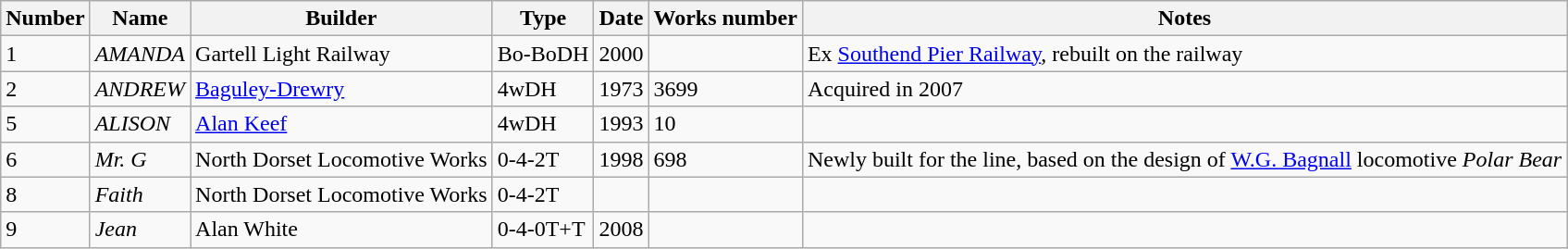<table class="wikitable">
<tr>
<th>Number</th>
<th>Name</th>
<th>Builder</th>
<th>Type</th>
<th>Date</th>
<th>Works number</th>
<th>Notes</th>
</tr>
<tr>
<td>1</td>
<td><em>AMANDA</em></td>
<td>Gartell Light Railway</td>
<td>Bo-BoDH</td>
<td>2000</td>
<td></td>
<td>Ex <a href='#'>Southend Pier Railway</a>, rebuilt on the railway</td>
</tr>
<tr>
<td>2</td>
<td><em>ANDREW</em></td>
<td><a href='#'>Baguley-Drewry</a></td>
<td>4wDH</td>
<td>1973</td>
<td>3699</td>
<td>Acquired in 2007</td>
</tr>
<tr>
<td>5</td>
<td><em>ALISON</em></td>
<td><a href='#'>Alan Keef</a></td>
<td>4wDH</td>
<td>1993</td>
<td>10</td>
<td></td>
</tr>
<tr>
<td>6</td>
<td><em>Mr. G</em></td>
<td>North Dorset Locomotive Works</td>
<td>0-4-2T</td>
<td>1998</td>
<td>698</td>
<td>Newly built for the line, based on the design of <a href='#'>W.G. Bagnall</a> locomotive <em>Polar Bear</em></td>
</tr>
<tr>
<td>8</td>
<td><em>Faith</em></td>
<td>North Dorset Locomotive Works</td>
<td>0-4-2T</td>
<td></td>
<td></td>
<td></td>
</tr>
<tr>
<td>9</td>
<td><em>Jean</em></td>
<td>Alan White</td>
<td>0-4-0T+T</td>
<td>2008</td>
<td></td>
<td></td>
</tr>
</table>
